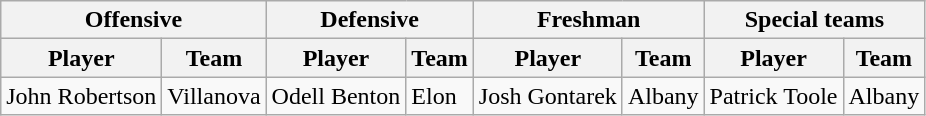<table class="wikitable" border="1">
<tr>
<th colspan="2">Offensive</th>
<th colspan="2">Defensive</th>
<th colspan="2">Freshman</th>
<th colspan="2">Special teams</th>
</tr>
<tr>
<th>Player</th>
<th>Team</th>
<th>Player</th>
<th>Team</th>
<th>Player</th>
<th>Team</th>
<th>Player</th>
<th>Team</th>
</tr>
<tr>
<td>John Robertson</td>
<td>Villanova</td>
<td>Odell Benton</td>
<td>Elon</td>
<td>Josh Gontarek</td>
<td>Albany</td>
<td>Patrick Toole</td>
<td>Albany</td>
</tr>
</table>
